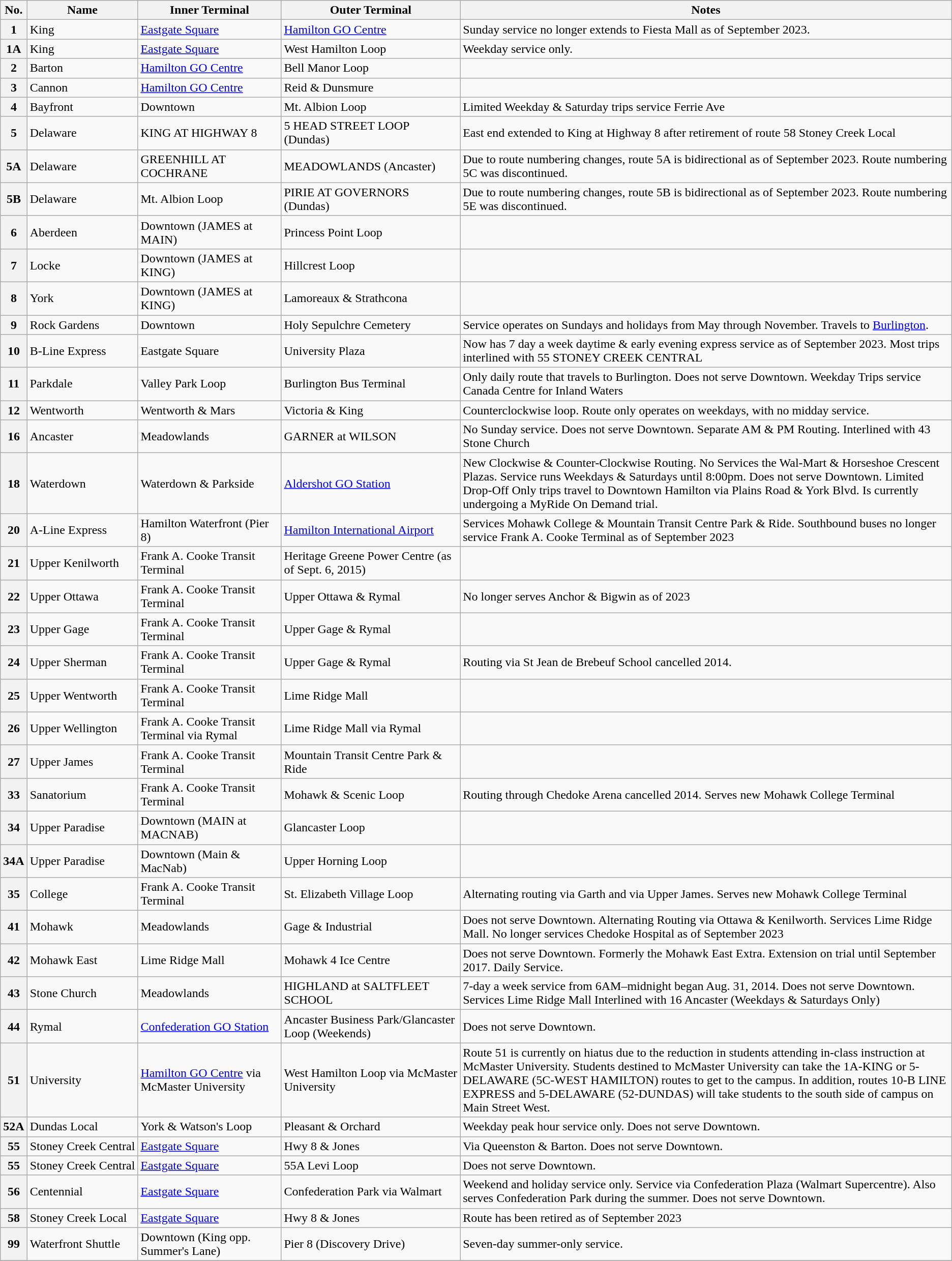<table class="wikitable sortable mw-collapsible mw-collapsed">
<tr>
<th>No.</th>
<th>Name</th>
<th>Inner Terminal</th>
<th>Outer Terminal</th>
<th class="unsortable">Notes</th>
</tr>
<tr>
<th>1</th>
<td>King</td>
<td><a href='#'>Eastgate Square</a></td>
<td><a href='#'>Hamilton GO Centre</a></td>
<td>Sunday service no longer extends to Fiesta Mall as of September 2023.</td>
</tr>
<tr>
<th>1A</th>
<td>King</td>
<td><a href='#'>Eastgate Square</a></td>
<td>West Hamilton Loop</td>
<td>Weekday service only.</td>
</tr>
<tr>
<th>2</th>
<td>Barton</td>
<td><a href='#'>Hamilton GO Centre</a></td>
<td>Bell Manor Loop</td>
<td></td>
</tr>
<tr>
<th>3</th>
<td>Cannon</td>
<td><a href='#'>Hamilton GO Centre</a></td>
<td>Reid & Dunsmure</td>
<td></td>
</tr>
<tr>
<th>4</th>
<td>Bayfront</td>
<td>Downtown</td>
<td>Mt. Albion Loop</td>
<td>Limited Weekday & Saturday trips service Ferrie Ave</td>
</tr>
<tr>
<th>5</th>
<td>Delaware</td>
<td>KING AT HIGHWAY 8</td>
<td>5 HEAD STREET LOOP (Dundas)</td>
<td>East end extended to King at Highway 8 after retirement of route 58 Stoney Creek Local</td>
</tr>
<tr>
<th>5A</th>
<td>Delaware</td>
<td>GREENHILL AT COCHRANE</td>
<td>MEADOWLANDS (Ancaster)</td>
<td>Due to route numbering changes, route 5A is bidirectional as of September 2023. Route numbering 5C was discontinued.</td>
</tr>
<tr>
<th>5B</th>
<td>Delaware</td>
<td>Mt. Albion Loop</td>
<td>PIRIE AT GOVERNORS (Dundas)</td>
<td>Due to route numbering changes, route 5B is bidirectional as of September 2023. Route numbering 5E was discontinued.</td>
</tr>
<tr>
<th>6</th>
<td>Aberdeen</td>
<td>Downtown (JAMES at MAIN)</td>
<td>Princess Point Loop</td>
<td></td>
</tr>
<tr>
<th>7</th>
<td>Locke</td>
<td>Downtown (JAMES at KING)</td>
<td>Hillcrest Loop</td>
<td></td>
</tr>
<tr>
<th>8</th>
<td>York</td>
<td>Downtown (JAMES at KING)</td>
<td>Lamoreaux & Strathcona</td>
</tr>
<tr>
<th>9</th>
<td>Rock Gardens</td>
<td>Downtown</td>
<td>Holy Sepulchre Cemetery</td>
<td>Service operates on Sundays and holidays from May through November. Travels to <a href='#'>Burlington</a>.</td>
</tr>
<tr>
<th>10</th>
<td>B-Line Express</td>
<td>Eastgate Square</td>
<td>University Plaza</td>
<td>Now has 7 day a week daytime & early evening express service as of September 2023. Most trips interlined with 55 STONEY CREEK CENTRAL</td>
</tr>
<tr>
<th>11</th>
<td>Parkdale</td>
<td>Valley Park Loop</td>
<td>Burlington Bus Terminal</td>
<td>Only daily route that travels to Burlington. Does not serve Downtown. Weekday Trips service Canada Centre for Inland Waters</td>
</tr>
<tr>
<th>12</th>
<td>Wentworth</td>
<td>Wentworth & Mars</td>
<td>Victoria & King</td>
<td>Counterclockwise loop. Route only operates on weekdays, with no midday service.</td>
</tr>
<tr>
<th>16</th>
<td>Ancaster</td>
<td>Meadowlands</td>
<td>GARNER at WILSON</td>
<td>No Sunday service. Does not serve Downtown. Separate AM & PM Routing. Interlined with 43 Stone Church</td>
</tr>
<tr>
<th>18</th>
<td>Waterdown</td>
<td nowrap>Waterdown & Parkside</td>
<td><a href='#'>Aldershot GO Station</a></td>
<td>New Clockwise & Counter-Clockwise Routing. No Services the Wal-Mart & Horseshoe Crescent Plazas. Service runs Weekdays & Saturdays until 8:00pm. Does not serve Downtown. Limited Drop-Off Only trips travel to Downtown Hamilton via Plains Road & York Blvd. Is currently undergoing a MyRide On Demand trial.</td>
</tr>
<tr>
<th>20</th>
<td>A-Line Express</td>
<td>Hamilton Waterfront (Pier 8)</td>
<td nowrap><a href='#'>Hamilton International Airport</a></td>
<td>Services Mohawk College & Mountain Transit Centre Park & Ride. Southbound buses no longer service Frank A. Cooke Terminal as of September 2023</td>
</tr>
<tr>
<th>21</th>
<td>Upper Kenilworth</td>
<td>Frank A. Cooke Transit Terminal</td>
<td>Heritage Greene Power Centre (as of Sept. 6, 2015)</td>
<td></td>
</tr>
<tr>
<th>22</th>
<td>Upper Ottawa</td>
<td>Frank A. Cooke Transit Terminal</td>
<td>Upper Ottawa & Rymal</td>
<td>No longer serves Anchor & Bigwin as of 2023</td>
</tr>
<tr>
<th>23</th>
<td>Upper Gage</td>
<td>Frank A. Cooke Transit Terminal</td>
<td>Upper Gage & Rymal</td>
<td></td>
</tr>
<tr>
<th>24</th>
<td>Upper Sherman</td>
<td>Frank A. Cooke Transit Terminal</td>
<td>Upper Gage & Rymal</td>
<td>Routing via St Jean de Brebeuf School cancelled 2014.</td>
</tr>
<tr>
<th>25</th>
<td>Upper Wentworth</td>
<td>Frank A. Cooke Transit Terminal</td>
<td>Lime Ridge Mall</td>
<td></td>
</tr>
<tr>
<th>26</th>
<td>Upper Wellington</td>
<td>Frank A. Cooke Transit Terminal via Rymal</td>
<td>Lime Ridge Mall via Rymal</td>
<td></td>
</tr>
<tr>
<th>27</th>
<td>Upper James</td>
<td>Frank A. Cooke Transit Terminal</td>
<td>Mountain Transit Centre Park & Ride</td>
<td></td>
</tr>
<tr>
<th>33</th>
<td>Sanatorium</td>
<td>Frank A. Cooke Transit Terminal</td>
<td>Mohawk & Scenic Loop</td>
<td>Routing through Chedoke Arena cancelled 2014. Serves new Mohawk College Terminal</td>
</tr>
<tr>
<th>34</th>
<td>Upper Paradise</td>
<td>Downtown (MAIN at MACNAB)</td>
<td>Glancaster Loop</td>
<td></td>
</tr>
<tr>
<th>34A</th>
<td>Upper Paradise</td>
<td>Downtown (Main & MacNab)</td>
<td>Upper Horning Loop</td>
<td></td>
</tr>
<tr>
<th>35</th>
<td>College</td>
<td>Frank A. Cooke Transit Terminal</td>
<td>St. Elizabeth Village Loop</td>
<td>Alternating routing via Garth and via Upper James. Serves new Mohawk College Terminal</td>
</tr>
<tr>
<th>41</th>
<td>Mohawk</td>
<td>Meadowlands</td>
<td>Gage & Industrial</td>
<td>Does not serve Downtown. Alternating Routing via Ottawa & Kenilworth. Services Lime Ridge Mall. No longer services Chedoke Hospital as of September 2023</td>
</tr>
<tr>
<th>42</th>
<td>Mohawk East</td>
<td>Lime Ridge Mall</td>
<td>Mohawk 4 Ice Centre</td>
<td>Does not serve Downtown. Formerly the Mohawk East Extra. Extension on trial until September 2017. Daily Service.</td>
</tr>
<tr>
<th>43</th>
<td>Stone Church</td>
<td>Meadowlands</td>
<td>HIGHLAND at SALTFLEET SCHOOL</td>
<td>7-day a week service from 6AM–midnight began Aug. 31, 2014. Does not serve Downtown. Services Lime Ridge Mall Interlined with 16 Ancaster (Weekdays & Saturdays Only)</td>
</tr>
<tr>
<th>44</th>
<td>Rymal</td>
<td><a href='#'>Confederation GO Station</a></td>
<td>Ancaster Business Park/Glancaster Loop (Weekends)</td>
<td>Does not serve Downtown.</td>
</tr>
<tr>
<th>51</th>
<td>University</td>
<td><a href='#'>Hamilton GO Centre</a> via McMaster University</td>
<td>West Hamilton Loop via McMaster University</td>
<td>Route 51 is currently on hiatus due to the reduction in students attending in-class instruction at McMaster University. Students destined to McMaster University can take the 1A-KING or 5-DELAWARE (5C-WEST HAMILTON) routes to get to the campus. In addition, routes 10-B LINE EXPRESS and 5-DELAWARE (52-DUNDAS) will take students to the south side of campus on Main Street West.</td>
</tr>
<tr>
<th>52A</th>
<td>Dundas Local</td>
<td>York & Watson's Loop</td>
<td>Pleasant & Orchard</td>
<td>Weekday peak hour service only. Does not serve Downtown.</td>
</tr>
<tr>
<th>55</th>
<td nowrap>Stoney Creek Central</td>
<td><a href='#'>Eastgate Square</a></td>
<td>Hwy 8 & Jones</td>
<td>Via Queenston & Barton. Does not serve Downtown.</td>
</tr>
<tr>
<th>55</th>
<td>Stoney Creek Central</td>
<td><a href='#'>Eastgate Square</a></td>
<td>55A Levi Loop</td>
<td>Does not serve Downtown.</td>
</tr>
<tr>
<th>56</th>
<td>Centennial</td>
<td><a href='#'>Eastgate Square</a></td>
<td>Confederation Park via Walmart</td>
<td>Weekend and holiday service only. Service via Confederation Plaza (Walmart Supercentre). Also serves Confederation Park during the summer. Does not serve Downtown.</td>
</tr>
<tr>
<th>58</th>
<td>Stoney Creek Local</td>
<td><a href='#'>Eastgate Square</a></td>
<td>Hwy 8 & Jones</td>
<td>Route has been retired as of September 2023</td>
</tr>
<tr>
<th>99</th>
<td>Waterfront Shuttle</td>
<td>Downtown (King opp. Summer's Lane)</td>
<td>Pier 8 (Discovery Drive)</td>
<td>Seven-day summer-only service.</td>
</tr>
<tr>
</tr>
</table>
